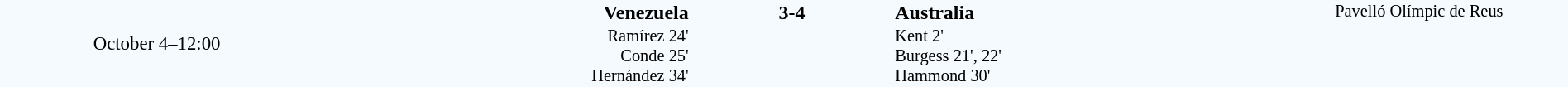<table style="width: 100%; background:#F5FAFF;" cellspacing="0">
<tr>
<td style=font-size:95% align=center rowspan=3 width=20%>October 4–12:00</td>
</tr>
<tr>
<td width=24% align=right><strong>Venezuela</strong></td>
<td align=center width=13%><strong>3-4</strong></td>
<td width=24%><strong>Australia</strong></td>
<td style=font-size:85% rowspan=3 valign=top align=center>Pavelló Olímpic de Reus</td>
</tr>
<tr style=font-size:85%>
<td align=right valign=top>Ramírez 24'<br>Conde 25'<br>Hernández 34'</td>
<td></td>
<td valign=top>Kent 2'<br>Burgess 21', 22'<br>Hammond 30'</td>
</tr>
</table>
